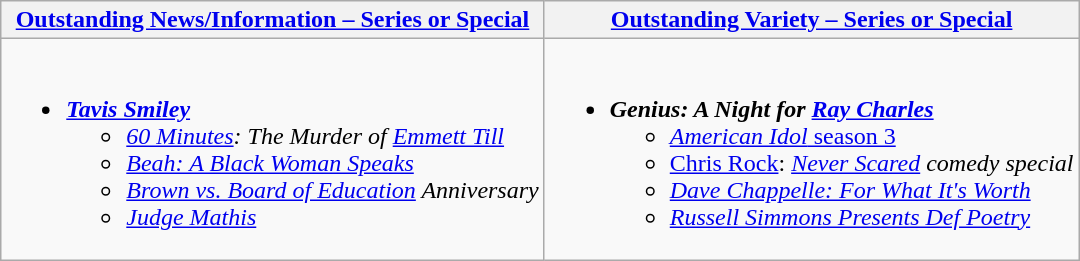<table class="wikitable">
<tr>
<th><a href='#'>Outstanding News/Information – Series or Special</a></th>
<th><a href='#'>Outstanding Variety – Series or Special</a></th>
</tr>
<tr>
<td><br><ul><li><strong><em><a href='#'>Tavis Smiley</a></em></strong><ul><li><em><a href='#'>60 Minutes</a>: The Murder of <a href='#'>Emmett Till</a></em></li><li><em><a href='#'>Beah: A Black Woman Speaks</a></em></li><li><em><a href='#'>Brown vs. Board of Education</a> Anniversary</em></li><li><em><a href='#'>Judge Mathis</a></em></li></ul></li></ul></td>
<td><br><ul><li><strong><em>Genius: A Night for <a href='#'>Ray Charles</a></em></strong><ul><li><a href='#'><em>American Idol</em> season 3</a></li><li><a href='#'>Chris Rock</a>: <em><a href='#'>Never Scared</a> comedy special</em></li><li><em><a href='#'>Dave Chappelle: For What It's Worth</a></em></li><li><em><a href='#'>Russell Simmons Presents Def Poetry</a></em></li></ul></li></ul></td>
</tr>
</table>
